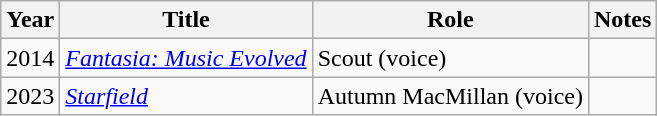<table class="wikitable sortable">
<tr>
<th>Year</th>
<th>Title</th>
<th>Role</th>
<th class="unsortable">Notes</th>
</tr>
<tr>
<td>2014</td>
<td><em><a href='#'>Fantasia: Music Evolved</a></em></td>
<td>Scout (voice)</td>
<td></td>
</tr>
<tr>
<td>2023</td>
<td><em><a href='#'>Starfield</a></em></td>
<td>Autumn MacMillan (voice)</td>
<td></td>
</tr>
</table>
